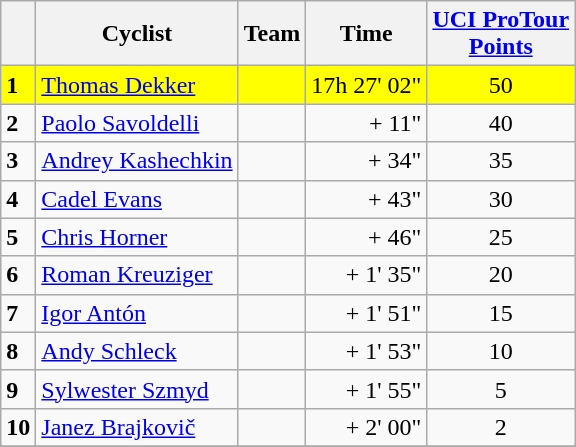<table class="wikitable">
<tr>
<th></th>
<th>Cyclist</th>
<th>Team</th>
<th>Time</th>
<th><a href='#'>UCI ProTour<br>Points</a></th>
</tr>
<tr style="background:yellow">
<td><strong>1</strong></td>
<td> <a href='#'>Thomas Dekker</a></td>
<td></td>
<td align=right>17h 27' 02"</td>
<td align=center>50</td>
</tr>
<tr>
<td><strong>2</strong></td>
<td> <a href='#'>Paolo Savoldelli</a></td>
<td></td>
<td align=right>+ 11"</td>
<td align=center>40</td>
</tr>
<tr>
<td><strong>3</strong></td>
<td> <a href='#'>Andrey Kashechkin</a></td>
<td></td>
<td align=right>+ 34"</td>
<td align=center>35</td>
</tr>
<tr>
<td><strong>4</strong></td>
<td> <a href='#'>Cadel Evans</a></td>
<td></td>
<td align=right>+ 43"</td>
<td align=center>30</td>
</tr>
<tr>
<td><strong>5</strong></td>
<td> <a href='#'>Chris Horner</a></td>
<td></td>
<td align=right>+ 46"</td>
<td align=center>25</td>
</tr>
<tr>
<td><strong>6</strong></td>
<td> <a href='#'>Roman Kreuziger</a></td>
<td></td>
<td align=right>+ 1' 35"</td>
<td align=center>20</td>
</tr>
<tr>
<td><strong>7</strong></td>
<td> <a href='#'>Igor Antón</a></td>
<td></td>
<td align=right>+ 1' 51"</td>
<td align=center>15</td>
</tr>
<tr>
<td><strong>8</strong></td>
<td> <a href='#'>Andy Schleck</a></td>
<td></td>
<td align=right>+ 1' 53"</td>
<td align=center>10</td>
</tr>
<tr>
<td><strong>9</strong></td>
<td> <a href='#'>Sylwester Szmyd</a></td>
<td></td>
<td align=right>+ 1' 55"</td>
<td align=center>5</td>
</tr>
<tr>
<td><strong>10</strong></td>
<td> <a href='#'>Janez Brajkovič</a></td>
<td></td>
<td align=right>+ 2' 00"</td>
<td align=center>2</td>
</tr>
<tr>
</tr>
</table>
